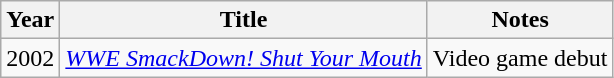<table class="wikitable sortable">
<tr>
<th>Year</th>
<th>Title</th>
<th>Notes</th>
</tr>
<tr>
<td>2002</td>
<td><em><a href='#'>WWE SmackDown! Shut Your Mouth</a></em></td>
<td>Video game debut</td>
</tr>
</table>
